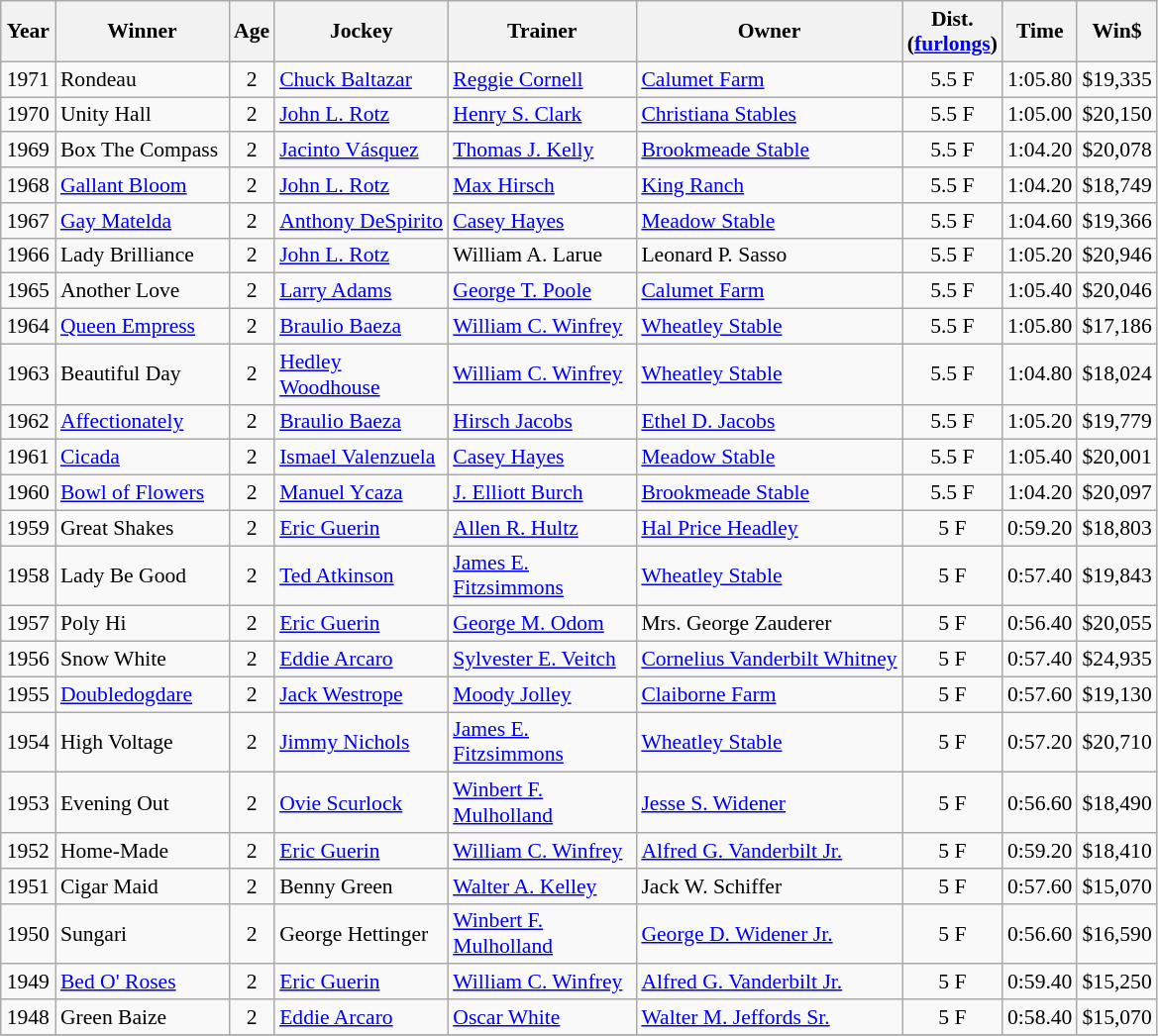<table class="wikitable sortable" style="font-size:90%">
<tr>
<th style="width:30px">Year<br></th>
<th style="width:110px">Winner<br></th>
<th style="width:20px">Age<br></th>
<th style="width:110px">Jockey<br></th>
<th style="width:120px">Trainer<br></th>
<th>Owner<br></th>
<th style="width:25px">Dist.<br> <span>(<a href='#'>furlongs</a>)</span></th>
<th style="width:25px">Time<br></th>
<th style="width:25px">Win$<br></th>
</tr>
<tr>
<td align=center>1971</td>
<td>Rondeau</td>
<td align=center>2</td>
<td><a href='#'>Chuck Baltazar</a></td>
<td><a href='#'>Reggie Cornell</a></td>
<td><a href='#'>Calumet Farm</a></td>
<td align=center>5.5 F</td>
<td>1:05.80</td>
<td>$19,335</td>
</tr>
<tr>
<td align=center>1970</td>
<td>Unity Hall</td>
<td align=center>2</td>
<td><a href='#'>John L. Rotz</a></td>
<td><a href='#'>Henry S. Clark</a></td>
<td><a href='#'>Christiana Stables</a></td>
<td align=center>5.5 F</td>
<td>1:05.00</td>
<td>$20,150</td>
</tr>
<tr>
<td align=center>1969</td>
<td>Box The Compass</td>
<td align=center>2</td>
<td><a href='#'>Jacinto Vásquez</a></td>
<td><a href='#'>Thomas J. Kelly</a></td>
<td><a href='#'>Brookmeade Stable</a></td>
<td align=center>5.5 F</td>
<td>1:04.20</td>
<td>$20,078</td>
</tr>
<tr>
<td align=center>1968</td>
<td><a href='#'>Gallant Bloom</a></td>
<td align=center>2</td>
<td><a href='#'>John L. Rotz</a></td>
<td><a href='#'>Max Hirsch</a></td>
<td><a href='#'>King Ranch</a></td>
<td align=center>5.5 F</td>
<td>1:04.20</td>
<td>$18,749</td>
</tr>
<tr>
<td align=center>1967</td>
<td><a href='#'>Gay Matelda</a></td>
<td align=center>2</td>
<td><a href='#'>Anthony DeSpirito</a></td>
<td><a href='#'>Casey Hayes</a></td>
<td><a href='#'>Meadow Stable</a></td>
<td align=center>5.5 F</td>
<td>1:04.60</td>
<td>$19,366</td>
</tr>
<tr>
<td align=center>1966</td>
<td>Lady Brilliance</td>
<td align=center>2</td>
<td><a href='#'>John L. Rotz</a></td>
<td>William A. Larue</td>
<td>Leonard P. Sasso</td>
<td align=center>5.5 F</td>
<td>1:05.20</td>
<td>$20,946</td>
</tr>
<tr>
<td align=center>1965</td>
<td>Another Love</td>
<td align=center>2</td>
<td><a href='#'>Larry Adams</a></td>
<td><a href='#'>George T. Poole</a></td>
<td><a href='#'>Calumet Farm</a></td>
<td align=center>5.5 F</td>
<td>1:05.40</td>
<td>$20,046</td>
</tr>
<tr>
<td align=center>1964</td>
<td><a href='#'>Queen Empress</a></td>
<td align=center>2</td>
<td><a href='#'>Braulio Baeza</a></td>
<td><a href='#'>William C. Winfrey</a></td>
<td><a href='#'>Wheatley Stable</a></td>
<td align=center>5.5 F</td>
<td>1:05.80</td>
<td>$17,186</td>
</tr>
<tr>
<td align=center>1963</td>
<td>Beautiful Day</td>
<td align=center>2</td>
<td><a href='#'>Hedley Woodhouse</a></td>
<td><a href='#'>William C. Winfrey</a></td>
<td><a href='#'>Wheatley Stable</a></td>
<td align=center>5.5 F</td>
<td>1:04.80</td>
<td>$18,024</td>
</tr>
<tr>
<td align=center>1962</td>
<td><a href='#'>Affectionately</a></td>
<td align=center>2</td>
<td><a href='#'>Braulio Baeza</a></td>
<td><a href='#'>Hirsch Jacobs</a></td>
<td><a href='#'>Ethel D. Jacobs</a></td>
<td align=center>5.5 F</td>
<td>1:05.20</td>
<td>$19,779</td>
</tr>
<tr>
<td align=center>1961</td>
<td><a href='#'>Cicada</a></td>
<td align=center>2</td>
<td><a href='#'>Ismael Valenzuela</a></td>
<td><a href='#'>Casey Hayes</a></td>
<td><a href='#'>Meadow Stable</a></td>
<td align=center>5.5 F</td>
<td>1:05.40</td>
<td>$20,001</td>
</tr>
<tr>
<td align=center>1960</td>
<td><a href='#'>Bowl of Flowers</a></td>
<td align=center>2</td>
<td><a href='#'>Manuel Ycaza</a></td>
<td><a href='#'>J. Elliott Burch</a></td>
<td><a href='#'>Brookmeade Stable</a></td>
<td align=center>5.5 F</td>
<td>1:04.20</td>
<td>$20,097</td>
</tr>
<tr>
<td align=center>1959</td>
<td>Great Shakes</td>
<td align=center>2</td>
<td><a href='#'>Eric Guerin</a></td>
<td><a href='#'>Allen R. Hultz</a></td>
<td><a href='#'>Hal Price Headley</a></td>
<td align=center>5 F</td>
<td>0:59.20</td>
<td>$18,803</td>
</tr>
<tr>
<td align=center>1958</td>
<td>Lady Be Good</td>
<td align=center>2</td>
<td><a href='#'>Ted Atkinson</a></td>
<td><a href='#'>James E. Fitzsimmons</a></td>
<td><a href='#'>Wheatley Stable</a></td>
<td align=center>5 F</td>
<td>0:57.40</td>
<td>$19,843</td>
</tr>
<tr>
<td align=center>1957</td>
<td>Poly Hi</td>
<td align=center>2</td>
<td><a href='#'>Eric Guerin</a></td>
<td><a href='#'>George M. Odom</a></td>
<td>Mrs. George Zauderer</td>
<td align=center>5 F</td>
<td>0:56.40</td>
<td>$20,055</td>
</tr>
<tr>
<td align=center>1956</td>
<td>Snow White</td>
<td align=center>2</td>
<td><a href='#'>Eddie Arcaro</a></td>
<td><a href='#'>Sylvester E. Veitch</a></td>
<td><a href='#'>Cornelius Vanderbilt Whitney</a></td>
<td align=center>5 F</td>
<td>0:57.40</td>
<td>$24,935</td>
</tr>
<tr>
<td align=center>1955</td>
<td><a href='#'>Doubledogdare</a></td>
<td align=center>2</td>
<td><a href='#'>Jack Westrope</a></td>
<td><a href='#'>Moody Jolley</a></td>
<td><a href='#'>Claiborne Farm</a></td>
<td align=center>5 F</td>
<td>0:57.60</td>
<td>$19,130</td>
</tr>
<tr>
<td align=center>1954</td>
<td>High Voltage</td>
<td align=center>2</td>
<td><a href='#'>Jimmy Nichols</a></td>
<td><a href='#'>James E. Fitzsimmons</a></td>
<td><a href='#'>Wheatley Stable</a></td>
<td align=center>5 F</td>
<td>0:57.20</td>
<td>$20,710</td>
</tr>
<tr>
<td align=center>1953</td>
<td>Evening Out</td>
<td align=center>2</td>
<td><a href='#'>Ovie Scurlock</a></td>
<td><a href='#'>Winbert F. Mulholland</a></td>
<td><a href='#'>Jesse S. Widener</a></td>
<td align=center>5 F</td>
<td>0:56.60</td>
<td>$18,490</td>
</tr>
<tr>
<td align=center>1952</td>
<td>Home-Made</td>
<td align=center>2</td>
<td><a href='#'>Eric Guerin</a></td>
<td><a href='#'>William C. Winfrey</a></td>
<td><a href='#'>Alfred G. Vanderbilt Jr.</a></td>
<td align=center>5 F</td>
<td>0:59.20</td>
<td>$18,410</td>
</tr>
<tr>
<td align=center>1951</td>
<td>Cigar Maid</td>
<td align=center>2</td>
<td>Benny Green</td>
<td><a href='#'>Walter A. Kelley</a></td>
<td>Jack W. Schiffer</td>
<td align=center>5 F</td>
<td>0:57.60</td>
<td>$15,070</td>
</tr>
<tr>
<td align=center>1950</td>
<td>Sungari</td>
<td align=center>2</td>
<td>George Hettinger</td>
<td><a href='#'>Winbert F. Mulholland</a></td>
<td><a href='#'>George D. Widener Jr.</a></td>
<td align=center>5 F</td>
<td>0:56.60</td>
<td>$16,590</td>
</tr>
<tr>
<td align=center>1949</td>
<td><a href='#'>Bed O' Roses</a></td>
<td align=center>2</td>
<td><a href='#'>Eric Guerin</a></td>
<td><a href='#'>William C. Winfrey</a></td>
<td><a href='#'>Alfred G. Vanderbilt Jr.</a></td>
<td align=center>5 F</td>
<td>0:59.40</td>
<td>$15,250</td>
</tr>
<tr>
<td align=center>1948</td>
<td>Green Baize</td>
<td align=center>2</td>
<td><a href='#'>Eddie Arcaro</a></td>
<td><a href='#'>Oscar White</a></td>
<td><a href='#'>Walter M. Jeffords Sr.</a></td>
<td align=center>5 F</td>
<td>0:58.40</td>
<td>$15,070</td>
</tr>
<tr>
</tr>
</table>
